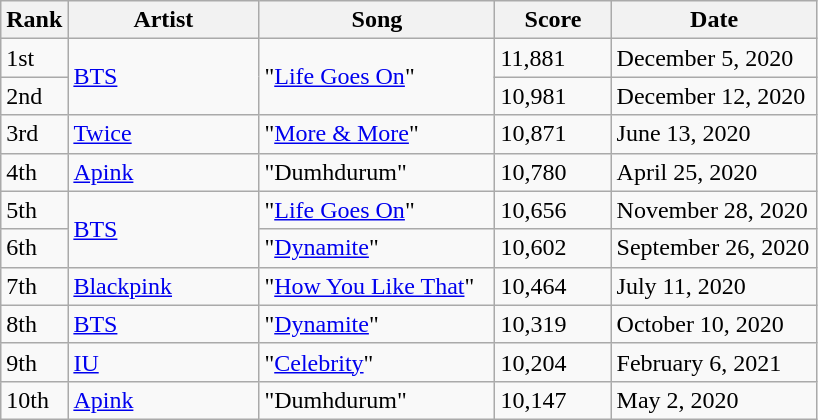<table class="wikitable">
<tr>
<th>Rank</th>
<th style="width:120px">Artist</th>
<th style="width:150px">Song</th>
<th style="width:70px">Score</th>
<th style="width:130px">Date</th>
</tr>
<tr>
<td>1st</td>
<td rowspan="2"><a href='#'>BTS</a></td>
<td rowspan="2">"<a href='#'>Life Goes On</a>"</td>
<td>11,881</td>
<td>December 5, 2020</td>
</tr>
<tr>
<td>2nd</td>
<td>10,981</td>
<td>December 12, 2020</td>
</tr>
<tr>
<td>3rd</td>
<td><a href='#'>Twice</a></td>
<td>"<a href='#'>More & More</a>"</td>
<td>10,871</td>
<td>June 13, 2020</td>
</tr>
<tr>
<td>4th</td>
<td><a href='#'>Apink</a></td>
<td>"Dumhdurum"</td>
<td>10,780</td>
<td>April 25, 2020</td>
</tr>
<tr>
<td>5th</td>
<td rowspan="2"><a href='#'>BTS</a></td>
<td>"<a href='#'>Life Goes On</a>"</td>
<td>10,656</td>
<td>November 28, 2020</td>
</tr>
<tr>
<td>6th</td>
<td>"<a href='#'>Dynamite</a>"</td>
<td>10,602</td>
<td>September 26, 2020</td>
</tr>
<tr>
<td>7th</td>
<td><a href='#'>Blackpink</a></td>
<td>"<a href='#'>How You Like That</a>"</td>
<td>10,464</td>
<td>July 11, 2020</td>
</tr>
<tr>
<td>8th</td>
<td><a href='#'>BTS</a></td>
<td>"<a href='#'>Dynamite</a>"</td>
<td>10,319</td>
<td>October 10, 2020</td>
</tr>
<tr>
<td>9th</td>
<td><a href='#'>IU</a></td>
<td>"<a href='#'>Celebrity</a>"</td>
<td>10,204</td>
<td>February 6, 2021</td>
</tr>
<tr>
<td>10th</td>
<td><a href='#'>Apink</a></td>
<td>"Dumhdurum"</td>
<td>10,147</td>
<td>May 2, 2020</td>
</tr>
</table>
